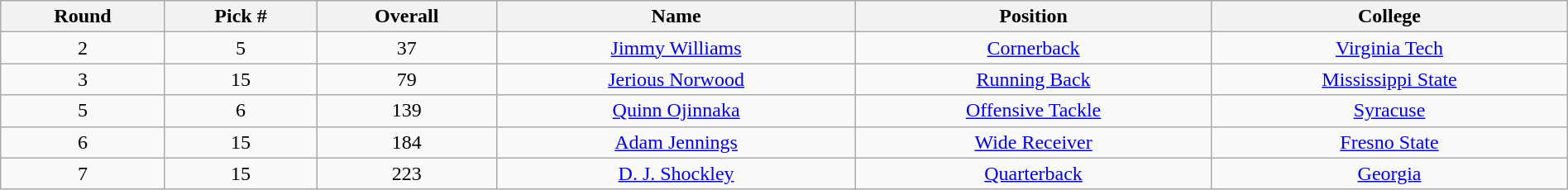<table class="wikitable sortable sortable" style="width: 100%; text-align:center">
<tr>
<th>Round</th>
<th>Pick #</th>
<th>Overall</th>
<th>Name</th>
<th>Position</th>
<th>College</th>
</tr>
<tr>
<td>2</td>
<td>5</td>
<td>37</td>
<td><a href='#'>Jimmy Williams</a></td>
<td><a href='#'>Cornerback</a></td>
<td><a href='#'>Virginia Tech</a></td>
</tr>
<tr>
<td>3</td>
<td>15</td>
<td>79</td>
<td><a href='#'>Jerious Norwood</a></td>
<td><a href='#'>Running Back</a></td>
<td><a href='#'>Mississippi State</a></td>
</tr>
<tr>
<td>5</td>
<td>6</td>
<td>139</td>
<td><a href='#'>Quinn Ojinnaka</a></td>
<td><a href='#'>Offensive Tackle</a></td>
<td><a href='#'>Syracuse</a></td>
</tr>
<tr>
<td>6</td>
<td>15</td>
<td>184</td>
<td><a href='#'>Adam Jennings</a></td>
<td><a href='#'>Wide Receiver</a></td>
<td><a href='#'>Fresno State</a></td>
</tr>
<tr>
<td>7</td>
<td>15</td>
<td>223</td>
<td><a href='#'>D. J. Shockley</a></td>
<td><a href='#'>Quarterback</a></td>
<td><a href='#'>Georgia</a></td>
</tr>
</table>
